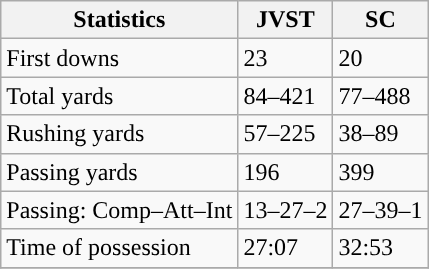<table class="wikitable" style="float: left;">
<tr>
<th>Statistics</th>
<th>JVST</th>
<th>SC</th>
</tr>
<tr>
<td>First downs</td>
<td>23</td>
<td>20</td>
</tr>
<tr>
<td>Total yards</td>
<td>84–421</td>
<td>77–488</td>
</tr>
<tr>
<td>Rushing yards</td>
<td>57–225</td>
<td>38–89</td>
</tr>
<tr>
<td>Passing yards</td>
<td>196</td>
<td>399</td>
</tr>
<tr>
<td>Passing: Comp–Att–Int</td>
<td>13–27–2</td>
<td>27–39–1</td>
</tr>
<tr>
<td>Time of possession</td>
<td>27:07</td>
<td>32:53</td>
</tr>
<tr>
</tr>
</table>
